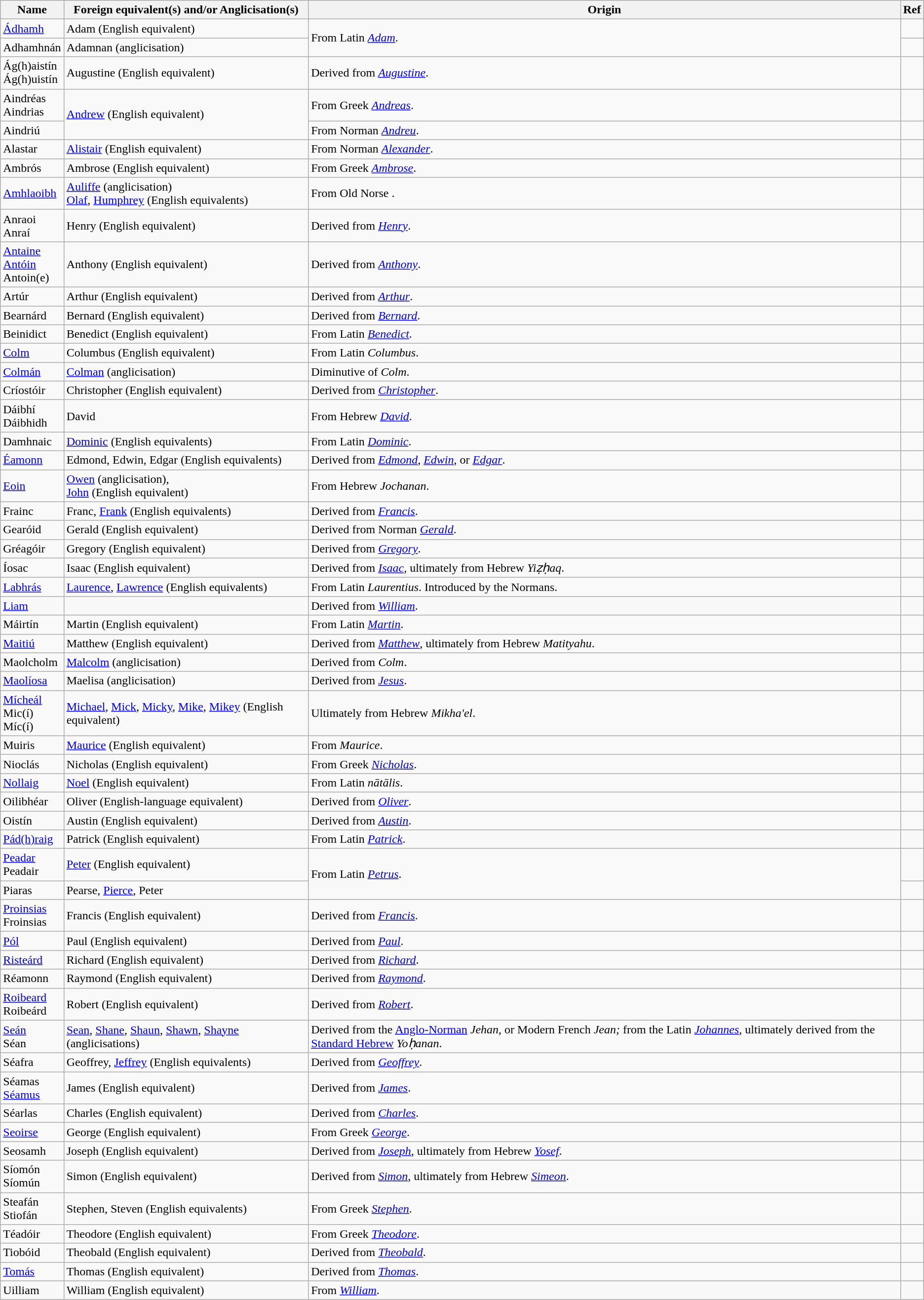<table class="wikitable sortable">
<tr>
<th>Name</th>
<th>Foreign equivalent(s) and/or Anglicisation(s)</th>
<th>Origin</th>
<th>Ref</th>
</tr>
<tr>
<td><a href='#'>Ádhamh</a></td>
<td>Adam (English equivalent)</td>
<td rowspan="2">From Latin <a href='#'><em>Adam</em></a>.</td>
<td></td>
</tr>
<tr>
<td>Adhamhnán</td>
<td>Adamnan (anglicisation)</td>
<td></td>
</tr>
<tr>
<td>Ág(h)aistín<br>Ág(h)uistín</td>
<td>Augustine (English equivalent)</td>
<td>Derived from <em><a href='#'>Augustine</a></em>.</td>
<td></td>
</tr>
<tr>
<td>Aindréas<br>Aindrias</td>
<td rowspan="2"><a href='#'>Andrew</a> (English equivalent)</td>
<td>From Greek <em><a href='#'>Andreas</a></em>.</td>
<td></td>
</tr>
<tr>
<td>Aindriú</td>
<td>From Norman <em><a href='#'>Andreu</a></em>.</td>
<td></td>
</tr>
<tr>
<td>Alastar</td>
<td><a href='#'>Alistair</a> (English equivalent)</td>
<td>From Norman <em><a href='#'>Alexander</a></em>.</td>
<td></td>
</tr>
<tr>
<td>Ambrós</td>
<td>Ambrose (English equivalent)</td>
<td>From Greek <em><a href='#'>Ambrose</a></em>.</td>
<td></td>
</tr>
<tr>
<td><a href='#'>Amhlaoibh</a></td>
<td><a href='#'>Auliffe</a> (anglicisation)<br><a href='#'>Olaf</a>, <a href='#'>Humphrey</a> (English equivalents)</td>
<td>From Old Norse .</td>
<td></td>
</tr>
<tr>
<td>Anraoi<br>Anraí</td>
<td>Henry (English equivalent)</td>
<td>Derived from <em><a href='#'>Henry</a></em>.</td>
<td></td>
</tr>
<tr>
<td><a href='#'>Antaine</a><br><a href='#'>Antóin</a><br>Antoin(e)</td>
<td>Anthony (English equivalent)</td>
<td>Derived from <em><a href='#'>Anthony</a></em>.</td>
<td></td>
</tr>
<tr>
<td>Artúr</td>
<td>Arthur (English equivalent)</td>
<td>Derived from <em><a href='#'>Arthur</a></em>.</td>
<td></td>
</tr>
<tr>
<td>Bearnárd</td>
<td>Bernard (English equivalent)</td>
<td>Derived from <em><a href='#'>Bernard</a></em>.</td>
<td></td>
</tr>
<tr>
<td>Beinidict</td>
<td>Benedict (English equivalent)</td>
<td>From Latin <em><a href='#'>Benedict</a></em>.</td>
<td></td>
</tr>
<tr>
<td><a href='#'>Colm</a></td>
<td>Columbus (English equivalent)</td>
<td>From Latin <em>Columbus</em>.</td>
<td></td>
</tr>
<tr>
<td><a href='#'>Colmán</a></td>
<td><a href='#'>Colman</a> (anglicisation)</td>
<td>Diminutive of <em>Colm</em>.</td>
<td></td>
</tr>
<tr>
<td>Críostóir</td>
<td>Christopher (English equivalent)</td>
<td>Derived from <em><a href='#'>Christopher</a></em>.</td>
<td></td>
</tr>
<tr>
<td>Dáibhí<br>Dáibhidh</td>
<td>David</td>
<td>From Hebrew <a href='#'><em>David</em></a>.</td>
<td></td>
</tr>
<tr>
<td>Damhnaic</td>
<td><a href='#'>Dominic</a> (English equivalents)</td>
<td>From Latin <em><a href='#'>Dominic</a></em>.</td>
<td></td>
</tr>
<tr>
<td><a href='#'>Éamonn</a></td>
<td>Edmond, Edwin, Edgar (English equivalents)</td>
<td>Derived from <em><a href='#'>Edmond</a></em>, <em><a href='#'>Edwin</a></em>, or <em><a href='#'>Edgar</a></em>.</td>
<td></td>
</tr>
<tr>
<td><a href='#'>Eoin</a></td>
<td><a href='#'>Owen</a> (anglicisation),<br><a href='#'>John</a> (English equivalent)</td>
<td>From Hebrew <em>Jochanan</em>.</td>
<td></td>
</tr>
<tr>
<td>Frainc</td>
<td>Franc, <a href='#'>Frank</a> (English equivalents)</td>
<td>Derived from <em><a href='#'>Francis</a></em>.</td>
<td></td>
</tr>
<tr>
<td>Gearóid</td>
<td>Gerald (English equivalent)</td>
<td>Derived from Norman <em><a href='#'>Gerald</a></em>.</td>
<td></td>
</tr>
<tr>
<td>Gréagóir</td>
<td>Gregory (English equivalent)</td>
<td>Derived from <em><a href='#'>Gregory</a></em>.</td>
<td></td>
</tr>
<tr>
<td>Íosac</td>
<td>Isaac (English equivalent)</td>
<td>Derived from <em><a href='#'>Isaac</a></em>, ultimately from Hebrew <em>Yiẓḥaq</em>.</td>
<td></td>
</tr>
<tr>
<td><a href='#'>Labhrás</a></td>
<td><a href='#'>Laurence</a>, <a href='#'>Lawrence</a> (English equivalents)</td>
<td>From Latin <em>Laurentius</em>. Introduced by the Normans.</td>
<td></td>
</tr>
<tr>
<td><a href='#'>Liam</a></td>
<td></td>
<td>Derived from <em><a href='#'>William</a></em>.</td>
<td></td>
</tr>
<tr>
<td>Máirtín</td>
<td>Martin (English equivalent)</td>
<td>From Latin <em><a href='#'>Martin</a></em>.</td>
<td></td>
</tr>
<tr>
<td><a href='#'>Maitiú</a></td>
<td>Matthew (English equivalent)</td>
<td>Derived from <em><a href='#'>Matthew</a></em>, ultimately from Hebrew <em>Matityahu</em>.</td>
<td></td>
</tr>
<tr>
<td>Maolcholm</td>
<td><a href='#'>Malcolm</a> (anglicisation)</td>
<td>Derived from <em>Colm</em>.</td>
<td></td>
</tr>
<tr>
<td><a href='#'>Maolíosa</a></td>
<td>Maelisa (anglicisation)</td>
<td>Derived from <em><a href='#'>Jesus</a></em>.</td>
<td></td>
</tr>
<tr>
<td><a href='#'>Mícheál</a><br>Mic(í)<br>Míc(í)</td>
<td><a href='#'>Michael</a>, <a href='#'>Mick</a>, <a href='#'>Micky</a>, <a href='#'>Mike</a>, <a href='#'>Mikey</a> (English equivalent)</td>
<td>Ultimately from Hebrew <em>Mikha'el</em>.</td>
<td></td>
</tr>
<tr>
<td>Muiris</td>
<td><a href='#'>Maurice</a> (English equivalent)</td>
<td>From <em>Maurice</em>.</td>
<td></td>
</tr>
<tr>
<td>Nioclás</td>
<td>Nicholas (English equivalent)</td>
<td>From Greek <em><a href='#'>Nicholas</a></em>.</td>
<td></td>
</tr>
<tr>
<td><a href='#'>Nollaig</a></td>
<td><a href='#'>Noel</a> (English equivalent)</td>
<td>From Latin <em>nātālis</em>.</td>
<td></td>
</tr>
<tr>
<td>Oilibhéar</td>
<td>Oliver (English-language equivalent)</td>
<td>Derived from <em><a href='#'>Oliver</a></em>.</td>
<td></td>
</tr>
<tr>
<td>Oistín</td>
<td>Austin (English equivalent)</td>
<td>Derived from <em><a href='#'>Austin</a></em>.</td>
<td></td>
</tr>
<tr>
<td><a href='#'>Pád(h)raig</a></td>
<td>Patrick (English equivalent)</td>
<td>From Latin <em><a href='#'>Patrick</a></em>.</td>
<td></td>
</tr>
<tr>
<td><a href='#'>Peadar</a><br>Peadair</td>
<td><a href='#'>Peter</a> (English equivalent)</td>
<td rowspan="2">From Latin <em><a href='#'>Petrus</a></em>.</td>
<td></td>
</tr>
<tr>
<td>Piaras</td>
<td>Pearse, <a href='#'>Pierce</a>, Peter</td>
<td></td>
</tr>
<tr>
<td><a href='#'>Proinsias</a><br>Froinsias</td>
<td>Francis (English equivalent)</td>
<td>Derived from <em><a href='#'>Francis</a></em>.</td>
<td></td>
</tr>
<tr>
<td><a href='#'>Pól</a></td>
<td>Paul (English equivalent)</td>
<td>Derived from <em><a href='#'>Paul</a></em>.</td>
<td></td>
</tr>
<tr>
<td><a href='#'>Risteárd</a></td>
<td>Richard (English equivalent)</td>
<td>Derived from <em><a href='#'>Richard</a></em>.</td>
<td></td>
</tr>
<tr>
<td>Réamonn</td>
<td>Raymond (English equivalent)</td>
<td>Derived from <em><a href='#'>Raymond</a></em>.</td>
<td></td>
</tr>
<tr>
<td><a href='#'>Roibeard</a><br>Roibeárd</td>
<td>Robert (English equivalent)</td>
<td>Derived from <em><a href='#'>Robert</a></em>.</td>
<td></td>
</tr>
<tr>
<td><a href='#'>Seán</a><br>Séan</td>
<td><a href='#'>Sean</a>, <a href='#'>Shane</a>, <a href='#'>Shaun</a>, <a href='#'>Shawn</a>, <a href='#'>Shayne</a> (anglicisations)</td>
<td>Derived from the <a href='#'>Anglo-Norman</a> <em>Jehan</em>, or Modern French <em>Jean;</em> from the Latin <em><a href='#'>Johannes</a></em>, ultimately derived from the <a href='#'>Standard Hebrew</a> <em>Yoḥanan</em>.</td>
<td></td>
</tr>
<tr>
<td>Séafra</td>
<td>Geoffrey, <a href='#'>Jeffrey</a> (English equivalents)</td>
<td>Derived from <em><a href='#'>Geoffrey</a></em>.</td>
<td></td>
</tr>
<tr>
<td>Séamas<br><a href='#'>Séamus</a></td>
<td>James (English equivalent)</td>
<td>Derived from <em><a href='#'>James</a></em>.</td>
<td></td>
</tr>
<tr>
<td>Séarlas</td>
<td>Charles (English equivalent)</td>
<td>Derived from <em><a href='#'>Charles</a></em>.</td>
<td></td>
</tr>
<tr>
<td><a href='#'>Seoirse</a></td>
<td>George (English equivalent)</td>
<td>From Greek <a href='#'><em>George</em></a>.</td>
<td></td>
</tr>
<tr>
<td>Seosamh</td>
<td>Joseph (English equivalent)</td>
<td>Derived from <em><a href='#'>Joseph</a></em>, ultimately from Hebrew <em><a href='#'>Yosef</a></em>.</td>
<td></td>
</tr>
<tr>
<td>Síomón<br>Síomún</td>
<td>Simon (English equivalent)</td>
<td>Derived from <em><a href='#'>Simon</a></em>, ultimately from Hebrew <em><a href='#'>Simeon</a></em>.</td>
<td></td>
</tr>
<tr>
<td>Steafán<br>Stiofán</td>
<td>Stephen, Steven (English equivalents)</td>
<td>From Greek <em><a href='#'>Stephen</a></em>.</td>
<td></td>
</tr>
<tr>
<td>Téadóir</td>
<td>Theodore (English equivalent)</td>
<td>From Greek <em><a href='#'>Theodore</a></em>.</td>
<td></td>
</tr>
<tr>
<td>Tiobóid</td>
<td>Theobald (English equivalent)</td>
<td>Derived from <em><a href='#'>Theobald</a></em>.</td>
<td></td>
</tr>
<tr>
<td><a href='#'>Tomás</a></td>
<td>Thomas (English equivalent)</td>
<td>Derived from <em><a href='#'>Thomas</a></em>.</td>
<td></td>
</tr>
<tr>
<td>Uilliam</td>
<td>William (English equivalent)</td>
<td>From <em><a href='#'>William</a></em>.</td>
<td></td>
</tr>
</table>
